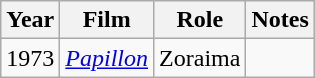<table class="wikitable">
<tr>
<th>Year</th>
<th>Film</th>
<th>Role</th>
<th>Notes</th>
</tr>
<tr>
<td>1973</td>
<td><em><a href='#'>Papillon</a></em></td>
<td>Zoraima</td>
<td></td>
</tr>
</table>
